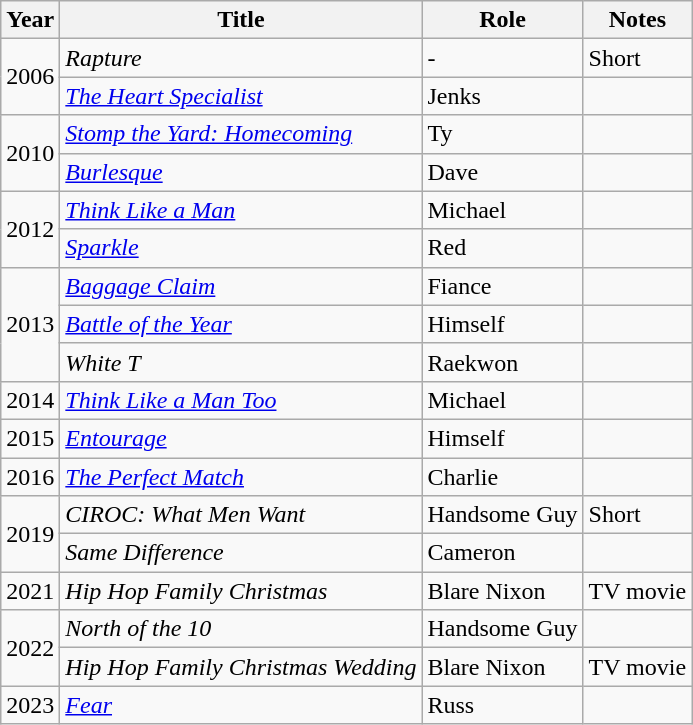<table class="wikitable">
<tr>
<th>Year</th>
<th>Title</th>
<th>Role</th>
<th>Notes</th>
</tr>
<tr>
<td rowspan="2">2006</td>
<td><em>Rapture</em></td>
<td>-</td>
<td>Short</td>
</tr>
<tr>
<td><em><a href='#'>The Heart Specialist</a></em></td>
<td>Jenks</td>
<td></td>
</tr>
<tr>
<td rowspan="2">2010</td>
<td><em><a href='#'>Stomp the Yard: Homecoming</a></em></td>
<td>Ty</td>
<td></td>
</tr>
<tr>
<td><em><a href='#'>Burlesque</a></em></td>
<td>Dave</td>
<td></td>
</tr>
<tr>
<td rowspan="2">2012</td>
<td><em><a href='#'>Think Like a Man</a></em></td>
<td>Michael</td>
<td></td>
</tr>
<tr>
<td><em><a href='#'>Sparkle</a></em></td>
<td>Red</td>
<td></td>
</tr>
<tr>
<td rowspan="3">2013</td>
<td><em><a href='#'>Baggage Claim</a></em></td>
<td>Fiance</td>
<td></td>
</tr>
<tr>
<td><em><a href='#'>Battle of the Year</a></em></td>
<td>Himself</td>
<td></td>
</tr>
<tr>
<td><em>White T</em></td>
<td>Raekwon</td>
<td></td>
</tr>
<tr>
<td>2014</td>
<td><em><a href='#'>Think Like a Man Too</a></em></td>
<td>Michael</td>
<td></td>
</tr>
<tr>
<td>2015</td>
<td><em><a href='#'>Entourage</a></em></td>
<td>Himself</td>
<td></td>
</tr>
<tr>
<td>2016</td>
<td><em><a href='#'>The Perfect Match</a></em></td>
<td>Charlie</td>
<td></td>
</tr>
<tr>
<td rowspan="2">2019</td>
<td><em>CIROC: What Men Want</em></td>
<td>Handsome Guy</td>
<td>Short</td>
</tr>
<tr>
<td><em>Same Difference</em></td>
<td>Cameron</td>
<td></td>
</tr>
<tr>
<td>2021</td>
<td><em>Hip Hop Family Christmas</em></td>
<td>Blare Nixon</td>
<td>TV movie</td>
</tr>
<tr>
<td rowspan="2">2022</td>
<td><em>North of the 10</em></td>
<td>Handsome Guy</td>
<td></td>
</tr>
<tr>
<td><em>Hip Hop Family Christmas Wedding</em></td>
<td>Blare Nixon</td>
<td>TV movie</td>
</tr>
<tr>
<td>2023</td>
<td><em><a href='#'>Fear</a></em></td>
<td>Russ</td>
<td></td>
</tr>
</table>
